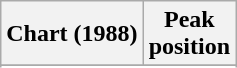<table class="wikitable sortable plainrowheaders">
<tr>
<th scope="col">Chart (1988)</th>
<th scope="col">Peak<br>position</th>
</tr>
<tr>
</tr>
<tr>
</tr>
</table>
